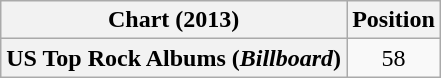<table class="wikitable plainrowheaders" style="text-align:center">
<tr>
<th scope="col">Chart (2013)</th>
<th scope="col">Position</th>
</tr>
<tr>
<th scope="row">US Top Rock Albums (<em>Billboard</em>)</th>
<td>58</td>
</tr>
</table>
